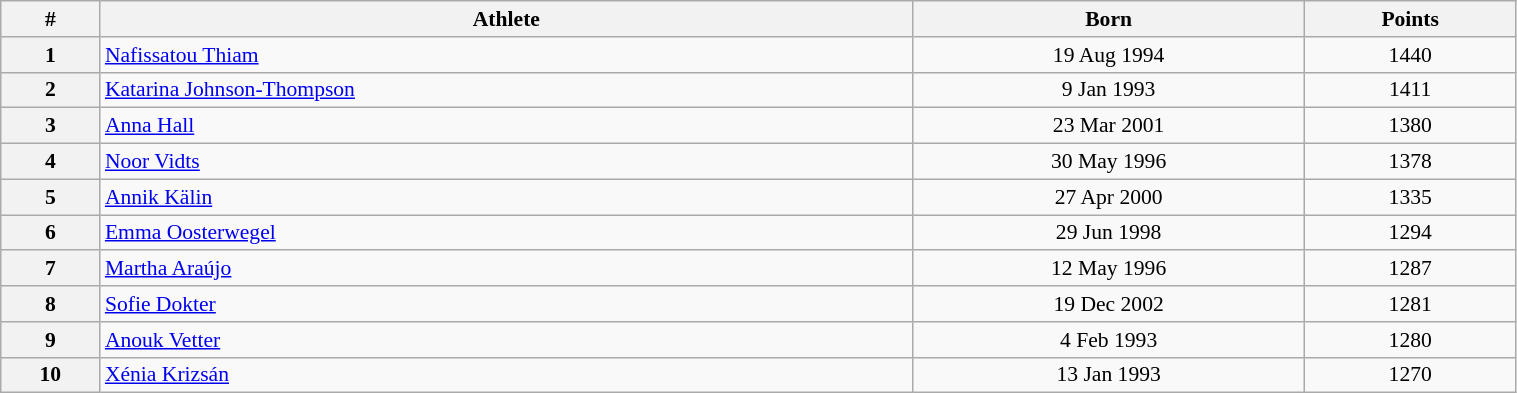<table class="wikitable" width=80% style="font-size:90%; text-align:center;">
<tr>
<th>#</th>
<th>Athlete</th>
<th>Born</th>
<th>Points</th>
</tr>
<tr>
<th>1</th>
<td align=left> <a href='#'>Nafissatou Thiam</a></td>
<td>19 Aug 1994</td>
<td>1440</td>
</tr>
<tr>
<th>2</th>
<td align=left> <a href='#'>Katarina Johnson-Thompson</a></td>
<td>9 Jan 1993</td>
<td>1411</td>
</tr>
<tr>
<th>3</th>
<td align=left> <a href='#'>Anna Hall</a></td>
<td>23 Mar 2001</td>
<td>1380</td>
</tr>
<tr>
<th>4</th>
<td align=left> <a href='#'>Noor Vidts</a></td>
<td>30 May 1996</td>
<td>1378</td>
</tr>
<tr>
<th>5</th>
<td align=left> <a href='#'>Annik Kälin</a></td>
<td>27 Apr 2000</td>
<td>1335</td>
</tr>
<tr>
<th>6</th>
<td align=left> <a href='#'>Emma Oosterwegel</a></td>
<td>29 Jun 1998</td>
<td>1294</td>
</tr>
<tr>
<th>7</th>
<td align=left> <a href='#'>Martha Araújo</a></td>
<td>12 May 1996</td>
<td>1287</td>
</tr>
<tr>
<th>8</th>
<td align=left> <a href='#'>Sofie Dokter</a></td>
<td>19 Dec 2002</td>
<td>1281</td>
</tr>
<tr>
<th>9</th>
<td align=left> <a href='#'>Anouk Vetter</a></td>
<td>4 Feb 1993</td>
<td>1280</td>
</tr>
<tr>
<th>10</th>
<td align=left> <a href='#'>Xénia Krizsán</a></td>
<td>13 Jan 1993</td>
<td>1270</td>
</tr>
</table>
